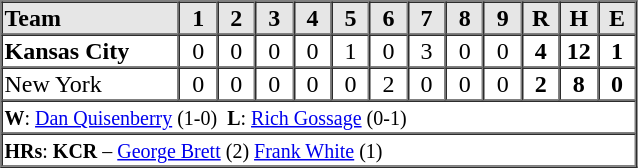<table border=1 cellspacing=0 width=425 style="margin-left:3em;">
<tr style="text-align:center; background-color:#e6e6e6;">
<th align=left width=28%>Team</th>
<th width=6%>1</th>
<th width=6%>2</th>
<th width=6%>3</th>
<th width=6%>4</th>
<th width=6%>5</th>
<th width=6%>6</th>
<th width=6%>7</th>
<th width=6%>8</th>
<th width=6%>9</th>
<th width=6%>R</th>
<th width=6%>H</th>
<th width=6%>E</th>
</tr>
<tr style="text-align:center;">
<td align=left><strong>Kansas City</strong></td>
<td>0</td>
<td>0</td>
<td>0</td>
<td>0</td>
<td>1</td>
<td>0</td>
<td>3</td>
<td>0</td>
<td>0</td>
<td><strong>4</strong></td>
<td><strong>12</strong></td>
<td><strong>1</strong></td>
</tr>
<tr style="text-align:center;">
<td align=left>New York</td>
<td>0</td>
<td>0</td>
<td>0</td>
<td>0</td>
<td>0</td>
<td>2</td>
<td>0</td>
<td>0</td>
<td>0</td>
<td><strong>2</strong></td>
<td><strong>8</strong></td>
<td><strong>0</strong></td>
</tr>
<tr style="text-align:left;">
<td colspan=13><small><strong>W</strong>: <a href='#'>Dan Quisenberry</a> (1-0)  <strong>L</strong>: <a href='#'>Rich Gossage</a> (0-1)</small></td>
</tr>
<tr style="text-align:left;">
<td colspan=13><small><strong>HRs</strong>: <strong>KCR</strong> – <a href='#'>George Brett</a> (2) <a href='#'>Frank White</a> (1)</small></td>
</tr>
</table>
